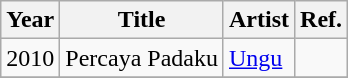<table class="wikitable sortable">
<tr>
<th>Year</th>
<th>Title</th>
<th>Artist</th>
<th>Ref.</th>
</tr>
<tr>
<td>2010</td>
<td>Percaya Padaku</td>
<td><a href='#'>Ungu</a></td>
<td></td>
</tr>
<tr>
</tr>
</table>
